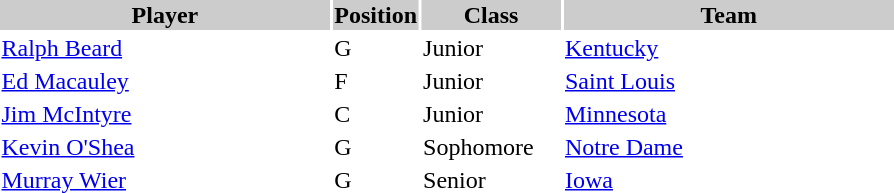<table style="width:600px" "border:'1' 'solid' 'gray'">
<tr>
<th style="background:#CCCCCC;width:40%">Player</th>
<th style="background:#CCCCCC;width:4%">Position</th>
<th style="background:#CCCCCC;width:16%">Class</th>
<th style="background:#CCCCCC;width:40%">Team</th>
</tr>
<tr>
<td><a href='#'>Ralph Beard</a></td>
<td>G</td>
<td>Junior</td>
<td><a href='#'>Kentucky</a></td>
</tr>
<tr>
<td><a href='#'>Ed Macauley</a></td>
<td>F</td>
<td>Junior</td>
<td><a href='#'>Saint Louis</a></td>
</tr>
<tr>
<td><a href='#'>Jim McIntyre</a></td>
<td>C</td>
<td>Junior</td>
<td><a href='#'>Minnesota</a></td>
</tr>
<tr>
<td><a href='#'>Kevin O'Shea</a></td>
<td>G</td>
<td>Sophomore</td>
<td><a href='#'>Notre Dame</a></td>
</tr>
<tr>
<td><a href='#'>Murray Wier</a></td>
<td>G</td>
<td>Senior</td>
<td><a href='#'>Iowa</a></td>
</tr>
</table>
